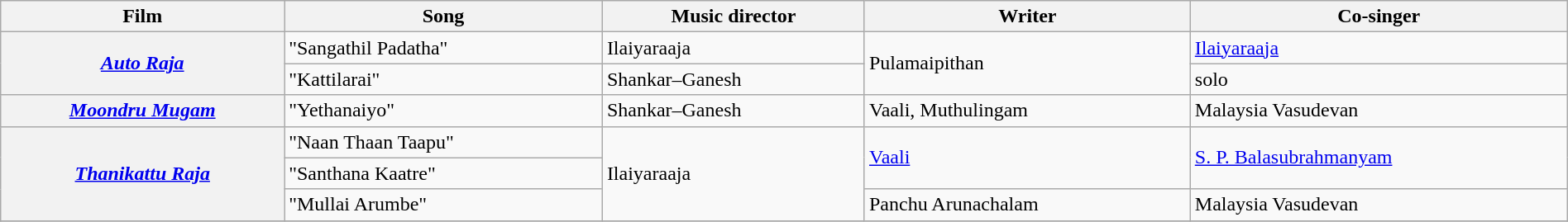<table class="wikitable sortable" width="100%" textcolor:#000;>
<tr>
<th>Film</th>
<th>Song</th>
<th>Music director</th>
<th>Writer</th>
<th>Co-singer</th>
</tr>
<tr>
<th Rowspan=2><em><a href='#'>Auto Raja</a></em></th>
<td>"Sangathil Padatha"</td>
<td>Ilaiyaraaja</td>
<td rowspan=2>Pulamaipithan</td>
<td><a href='#'>Ilaiyaraaja</a></td>
</tr>
<tr>
<td>"Kattilarai"</td>
<td>Shankar–Ganesh</td>
<td>solo</td>
</tr>
<tr>
<th><em><a href='#'>Moondru Mugam</a></em></th>
<td>"Yethanaiyo"</td>
<td>Shankar–Ganesh</td>
<td>Vaali, Muthulingam</td>
<td>Malaysia Vasudevan</td>
</tr>
<tr>
<th Rowspan=3><em><a href='#'>Thanikattu Raja</a></em></th>
<td>"Naan Thaan Taapu"</td>
<td rowspan=3>Ilaiyaraaja</td>
<td rowspan=2><a href='#'>Vaali</a></td>
<td rowspan=2><a href='#'>S. P. Balasubrahmanyam</a></td>
</tr>
<tr>
<td>"Santhana Kaatre"</td>
</tr>
<tr>
<td>"Mullai Arumbe"</td>
<td>Panchu Arunachalam</td>
<td>Malaysia Vasudevan</td>
</tr>
<tr>
</tr>
</table>
